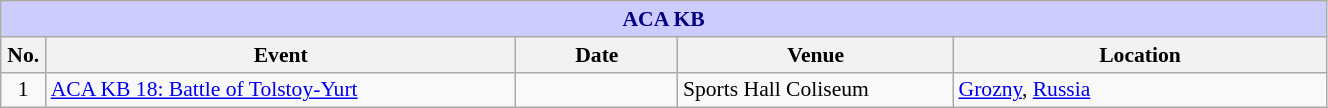<table class="wikitable" style="width:70%; font-size:90%;">
<tr>
<th colspan="8" style="background-color: #ccf; color: #000080; text-align: center;"><strong>ACA KB</strong></th>
</tr>
<tr>
<th style= width:1%;">No.</th>
<th style= width:29%;">Event</th>
<th style= width:10%;">Date</th>
<th style= width:17%;">Venue</th>
<th style= width:23%;">Location</th>
</tr>
<tr>
<td align=center>1</td>
<td><a href='#'>ACA KB 18: Battle of Tolstoy-Yurt</a></td>
<td></td>
<td>Sports Hall Coliseum</td>
<td> <a href='#'>Grozny</a>, <a href='#'>Russia</a></td>
</tr>
</table>
